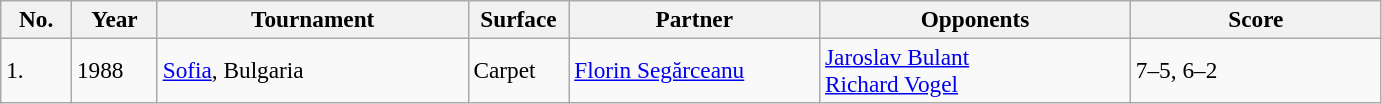<table class="sortable wikitable" style=font-size:97%>
<tr>
<th width=40>No.</th>
<th width=50>Year</th>
<th width=200>Tournament</th>
<th width=60>Surface</th>
<th width=160>Partner</th>
<th width=200>Opponents</th>
<th width=160>Score</th>
</tr>
<tr>
<td>1.</td>
<td>1988</td>
<td><a href='#'>Sofia</a>, Bulgaria</td>
<td>Carpet</td>
<td> <a href='#'>Florin Segărceanu</a></td>
<td> <a href='#'>Jaroslav Bulant</a><br> <a href='#'>Richard Vogel</a></td>
<td>7–5, 6–2</td>
</tr>
</table>
